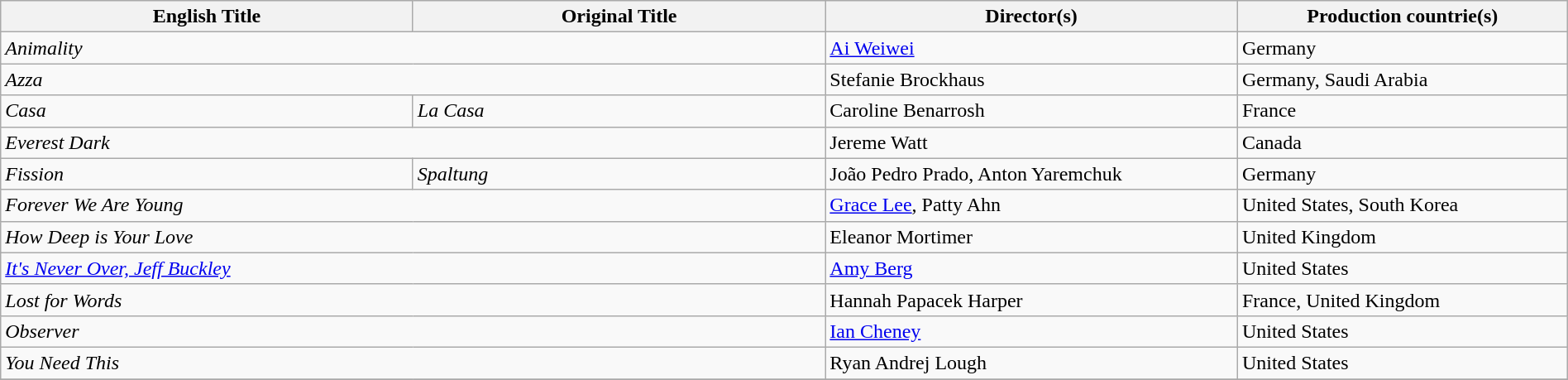<table class="wikitable" style="width:100%; margin-bottom:4px">
<tr>
<th scope="col" width="25%">English Title</th>
<th scope="col" width="25%">Original Title</th>
<th scope="col" width="25%">Director(s)</th>
<th scope="col" width="20%">Production countrie(s)</th>
</tr>
<tr>
<td colspan="2"><em>Animality</em></td>
<td><a href='#'>Ai Weiwei</a></td>
<td>Germany</td>
</tr>
<tr>
<td colspan="2"><em>Azza</em></td>
<td>Stefanie Brockhaus</td>
<td>Germany, Saudi Arabia</td>
</tr>
<tr>
<td><em>Casa</em></td>
<td><em>La Casa</em></td>
<td>Caroline Benarrosh</td>
<td>France</td>
</tr>
<tr>
<td colspan="2"><em>Everest Dark</em></td>
<td>Jereme Watt</td>
<td>Canada</td>
</tr>
<tr>
<td><em>Fission</em></td>
<td><em>Spaltung</em></td>
<td>João Pedro Prado, Anton Yaremchuk</td>
<td>Germany</td>
</tr>
<tr>
<td colspan="2"><em>Forever We Are Young</em></td>
<td><a href='#'>Grace Lee</a>, Patty Ahn</td>
<td>United States, South Korea</td>
</tr>
<tr>
<td colspan="2"><em>How Deep is Your Love</em></td>
<td>Eleanor Mortimer</td>
<td>United Kingdom</td>
</tr>
<tr>
<td colspan="2"><em><a href='#'>It's Never Over, Jeff Buckley</a></em></td>
<td><a href='#'>Amy Berg</a></td>
<td>United States</td>
</tr>
<tr>
<td colspan="2"><em>Lost for Words</em></td>
<td>Hannah Papacek Harper</td>
<td>France, United Kingdom</td>
</tr>
<tr>
<td colspan="2"><em>Observer</em></td>
<td><a href='#'>Ian Cheney</a></td>
<td>United States</td>
</tr>
<tr>
<td colspan="2"><em>You Need This</em></td>
<td>Ryan Andrej Lough</td>
<td>United States</td>
</tr>
<tr>
</tr>
</table>
